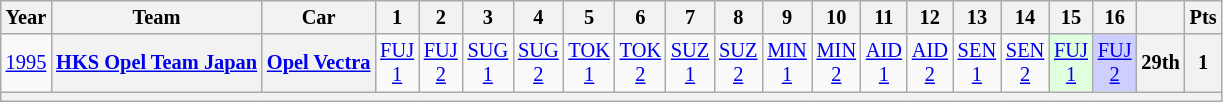<table class="wikitable" style="text-align:center; font-size:85%">
<tr>
<th>Year</th>
<th>Team</th>
<th>Car</th>
<th>1</th>
<th>2</th>
<th>3</th>
<th>4</th>
<th>5</th>
<th>6</th>
<th>7</th>
<th>8</th>
<th>9</th>
<th>10</th>
<th>11</th>
<th>12</th>
<th>13</th>
<th>14</th>
<th>15</th>
<th>16</th>
<th></th>
<th>Pts</th>
</tr>
<tr>
<td><a href='#'>1995</a></td>
<th><a href='#'>HKS Opel Team Japan</a></th>
<th><a href='#'>Opel Vectra</a></th>
<td><a href='#'>FUJ<br>1</a></td>
<td><a href='#'>FUJ<br>2</a></td>
<td><a href='#'>SUG<br>1</a></td>
<td><a href='#'>SUG<br>2</a></td>
<td><a href='#'>TOK<br>1</a></td>
<td><a href='#'>TOK<br>2</a></td>
<td><a href='#'>SUZ<br>1</a></td>
<td><a href='#'>SUZ<br>2</a></td>
<td><a href='#'>MIN<br>1</a></td>
<td><a href='#'>MIN<br>2</a></td>
<td><a href='#'>AID<br>1</a></td>
<td><a href='#'>AID<br>2</a></td>
<td><a href='#'>SEN<br>1</a></td>
<td><a href='#'>SEN<br>2</a></td>
<td style="background:#DFFFDF;"><a href='#'>FUJ<br>1</a><br></td>
<td style="background:#CFCFFF;"><a href='#'>FUJ<br>2</a><br></td>
<th>29th</th>
<th>1</th>
</tr>
<tr>
<th colspan="21"></th>
</tr>
</table>
